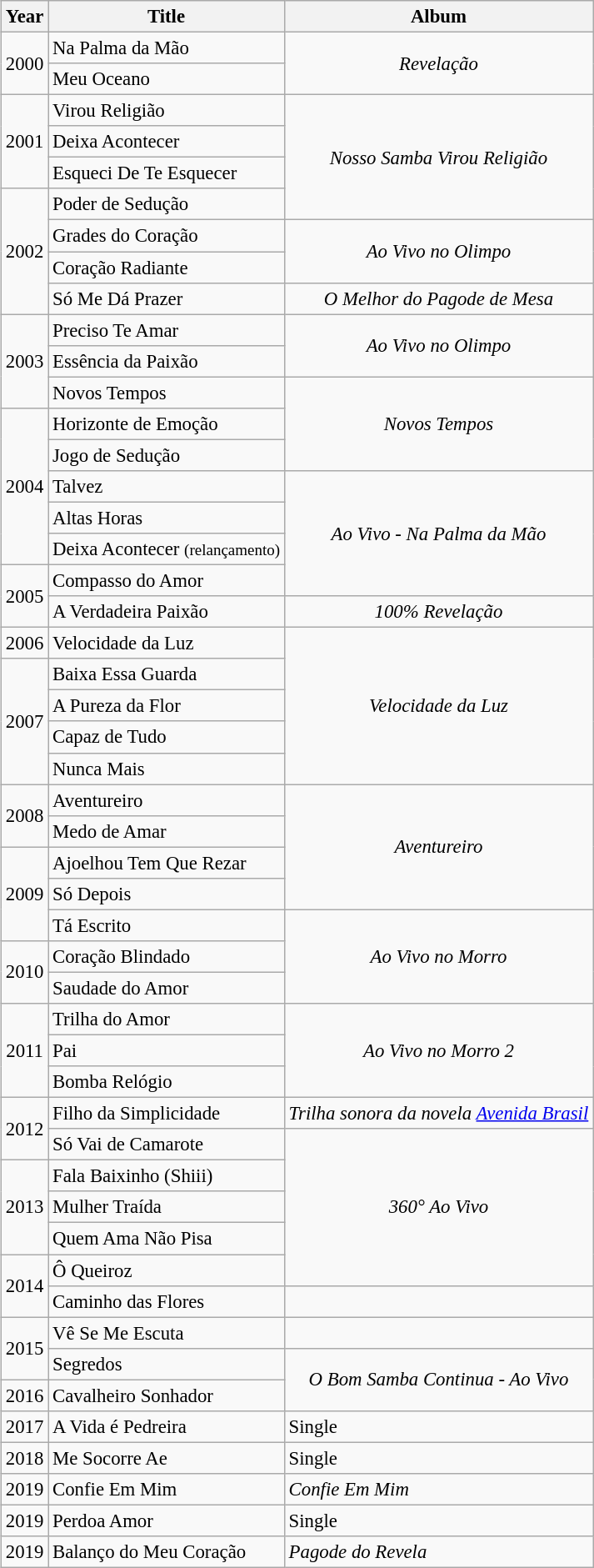<table class="wikitable" border="2" cellpadding="4" cellspacing="0" style="margin: 0.5em 0.5em 0.5em 1em; padding: 0.5em; background: #f9f9f9; border: 1px #aaa solid; border-collapse: collapse; font-size: 95%;">
<tr>
<th>Year</th>
<th>Title</th>
<th>Album</th>
</tr>
<tr>
<td rowspan="2" align="center">2000</td>
<td align="left">Na Palma da Mão</td>
<td rowspan="2" align="center"><em>Revelação</em></td>
</tr>
<tr>
<td align="left">Meu Oceano</td>
</tr>
<tr>
<td rowspan="3" align="center">2001</td>
<td align="left">Virou Religião</td>
<td rowspan="4" align="center"><em>Nosso Samba Virou Religião</em></td>
</tr>
<tr>
<td align="left">Deixa Acontecer</td>
</tr>
<tr>
<td align="left">Esqueci De Te Esquecer</td>
</tr>
<tr>
<td rowspan="4" align="center">2002</td>
<td align="left">Poder de Sedução</td>
</tr>
<tr>
<td align="left">Grades do Coração</td>
<td rowspan="2" align="center"><em>Ao Vivo no Olimpo</em></td>
</tr>
<tr>
<td align="left">Coração Radiante</td>
</tr>
<tr>
<td align="left">Só Me Dá Prazer</td>
<td align="center"><em>O Melhor do Pagode de Mesa</em></td>
</tr>
<tr>
<td rowspan="3" align="center">2003</td>
<td align="left">Preciso Te Amar</td>
<td rowspan="2" align="center"><em>Ao Vivo no Olimpo</em></td>
</tr>
<tr>
<td align="left">Essência da Paixão</td>
</tr>
<tr>
<td align="left">Novos Tempos</td>
<td rowspan="3" align="center"><em>Novos Tempos</em></td>
</tr>
<tr>
<td rowspan="5" align="center">2004</td>
<td align="left">Horizonte de Emoção</td>
</tr>
<tr>
<td align="left">Jogo de Sedução</td>
</tr>
<tr>
<td align="left">Talvez</td>
<td rowspan="4" align="center"><em>Ao Vivo - Na Palma da Mão</em></td>
</tr>
<tr>
<td align="left">Altas Horas</td>
</tr>
<tr>
<td align="left">Deixa Acontecer <small>(relançamento)</small></td>
</tr>
<tr>
<td rowspan="2" align="center">2005</td>
<td align="left">Compasso do Amor</td>
</tr>
<tr>
<td align="left">A Verdadeira Paixão</td>
<td align="center"><em>100% Revelação</em></td>
</tr>
<tr>
<td align="center">2006</td>
<td align="left">Velocidade da Luz</td>
<td rowspan="5" align="center"><em>Velocidade da Luz</em></td>
</tr>
<tr>
<td rowspan="4" align="center">2007</td>
<td align="left">Baixa Essa Guarda</td>
</tr>
<tr>
<td align="left">A Pureza da Flor</td>
</tr>
<tr>
<td align="left">Capaz de Tudo</td>
</tr>
<tr>
<td align="left">Nunca Mais</td>
</tr>
<tr>
<td rowspan="2" align="center">2008</td>
<td align="left">Aventureiro</td>
<td rowspan="4" align="center"><em>Aventureiro</em></td>
</tr>
<tr>
<td align="left">Medo de Amar</td>
</tr>
<tr>
<td rowspan="3" align="center">2009</td>
<td align="left">Ajoelhou Tem Que Rezar</td>
</tr>
<tr>
<td align="left">Só Depois</td>
</tr>
<tr>
<td align="left">Tá Escrito</td>
<td rowspan="3" align="center"><em>Ao Vivo no Morro</em></td>
</tr>
<tr>
<td rowspan="2" align="center">2010</td>
<td align="left">Coração Blindado</td>
</tr>
<tr>
<td align="left">Saudade do Amor</td>
</tr>
<tr>
<td rowspan="3" align="center">2011</td>
<td align="left">Trilha do Amor</td>
<td rowspan="3" align="center"><em>Ao Vivo no Morro 2</em></td>
</tr>
<tr>
<td align="left">Pai</td>
</tr>
<tr>
<td align="left">Bomba Relógio</td>
</tr>
<tr>
<td rowspan="2" align="center">2012</td>
<td align="left">Filho da Simplicidade</td>
<td align="center"><em>Trilha sonora da novela <a href='#'>Avenida Brasil</a></em></td>
</tr>
<tr>
<td align="left">Só Vai de Camarote</td>
<td rowspan="5" align="center"><em>360° Ao Vivo</em></td>
</tr>
<tr>
<td rowspan="3" align="center">2013</td>
<td align="left">Fala Baixinho (Shiii)</td>
</tr>
<tr>
<td align="left">Mulher Traída</td>
</tr>
<tr>
<td align="left">Quem Ama Não Pisa</td>
</tr>
<tr>
<td rowspan="2" align="center">2014</td>
<td align="left">Ô Queiroz</td>
</tr>
<tr>
<td align="left">Caminho das Flores</td>
<td></td>
</tr>
<tr>
<td rowspan="2" align="center">2015</td>
<td align="left">Vê Se Me Escuta</td>
</tr>
<tr>
<td align="left">Segredos</td>
<td rowspan="2" align="center"><em>O Bom Samba Continua - Ao Vivo</em></td>
</tr>
<tr>
<td align="center">2016</td>
<td align="left">Cavalheiro Sonhador</td>
</tr>
<tr>
<td>2017</td>
<td>A Vida é Pedreira</td>
<td>Single</td>
</tr>
<tr>
<td>2018</td>
<td>Me Socorre Ae</td>
<td>Single</td>
</tr>
<tr>
<td>2019</td>
<td>Confie Em Mim</td>
<td><em>Confie Em Mim</em></td>
</tr>
<tr>
<td>2019</td>
<td>Perdoa Amor</td>
<td>Single</td>
</tr>
<tr>
<td>2019</td>
<td>Balanço do Meu Coração</td>
<td><em>Pagode do Revela</em></td>
</tr>
</table>
